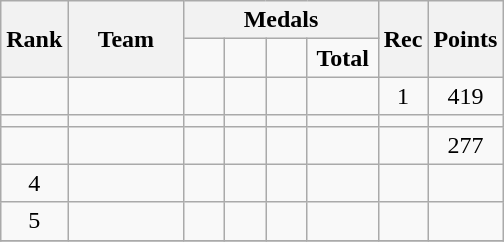<table class="wikitable">
<tr>
<th rowspan=2>Rank</th>
<th style="width:70px;" rowspan="2">Team</th>
<th colspan=4>Medals</th>
<th rowspan=2>Rec</th>
<th rowspan=2>Points</th>
</tr>
<tr style="text-align:center;">
<td style="width:20px; "></td>
<td style="width:20px; "></td>
<td style="width:20px; "></td>
<td style="width:40px; "><strong>Total</strong></td>
</tr>
<tr>
<td align=center></td>
<td></td>
<td align=center></td>
<td align=center></td>
<td align=center></td>
<td align=center></td>
<td align=center>1</td>
<td align=center>419</td>
</tr>
<tr>
<td align=center></td>
<td><strong></strong></td>
<td align=center></td>
<td align=center></td>
<td align=center></td>
<td align=center></td>
<td align=center></td>
<td align=center></td>
</tr>
<tr>
<td align=center></td>
<td></td>
<td align=center></td>
<td align=center></td>
<td align=center></td>
<td align=center></td>
<td align=center></td>
<td align=center>277</td>
</tr>
<tr>
<td align=center>4</td>
<td></td>
<td align=center></td>
<td align=center></td>
<td align=center></td>
<td align=center></td>
<td align=center></td>
<td align=center></td>
</tr>
<tr>
<td align=center>5</td>
<td></td>
<td align=center></td>
<td align=center></td>
<td align=center></td>
<td align=center></td>
<td align=center></td>
<td align=center></td>
</tr>
<tr>
</tr>
</table>
